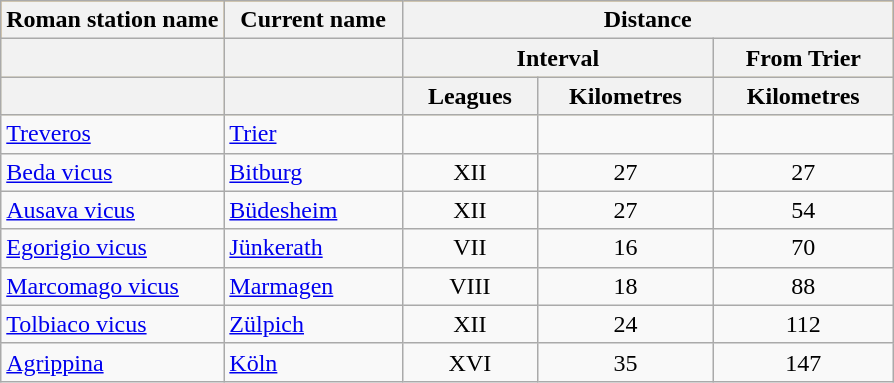<table class="wikitable" style="text-align:center">
<tr style="background:#FFAA00">
<th width="25%">Roman station name</th>
<th width='"20%'>Current name</th>
<th colspan="3" width="55%">Distance</th>
</tr>
<tr style="background:#FFEBAD">
<th></th>
<th></th>
<th colspan="2">Interval</th>
<th>From Trier</th>
</tr>
<tr style="background: #FFEBAD">
<th></th>
<th></th>
<th>Leagues</th>
<th>Kilometres</th>
<th>Kilometres</th>
</tr>
<tr>
<td style="text-align:left"><a href='#'>Treveros</a></td>
<td style="text-align:left"><a href='#'>Trier</a></td>
<td></td>
<td></td>
<td></td>
</tr>
<tr>
<td style="text-align:left"><a href='#'>Beda vicus</a></td>
<td style="text-align:left"><a href='#'>Bitburg</a></td>
<td>XII</td>
<td>27</td>
<td>27</td>
</tr>
<tr>
<td style="text-align:left"><a href='#'>Ausava vicus</a></td>
<td style="text-align:left"><a href='#'>Büdesheim</a></td>
<td>XII</td>
<td>27</td>
<td>54</td>
</tr>
<tr>
<td style="text-align:left"><a href='#'>Egorigio vicus</a></td>
<td style="text-align:left"><a href='#'>Jünkerath</a></td>
<td>VII</td>
<td>16</td>
<td>70</td>
</tr>
<tr>
<td style="text-align:left"><a href='#'>Marcomago vicus</a></td>
<td style="text-align:left"><a href='#'>Marmagen</a></td>
<td>VIII</td>
<td>18</td>
<td>88</td>
</tr>
<tr>
<td style="text-align:left"><a href='#'>Tolbiaco vicus</a></td>
<td style="text-align:left"><a href='#'>Zülpich</a></td>
<td>XII</td>
<td>24</td>
<td>112</td>
</tr>
<tr>
<td style="text-align:left"><a href='#'>Agrippina</a></td>
<td style="text-align:left"><a href='#'>Köln</a></td>
<td>XVI</td>
<td>35</td>
<td>147</td>
</tr>
</table>
